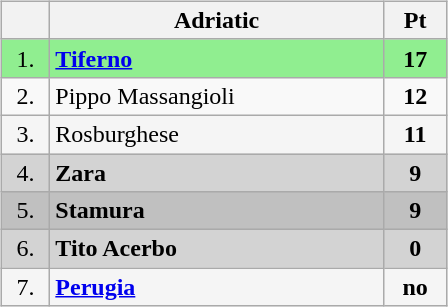<table width=100%>
<tr>
<td width=33% valign="top"><br><table class="wikitable" style="text-align:center">
<tr>
<th width=25></th>
<th width=215>Adriatic</th>
<th width=35>Pt</th>
</tr>
<tr style="background:lightgreen;">
<td>1.</td>
<td align=left><strong><a href='#'>Tiferno</a></strong></td>
<td><strong>17</strong></td>
</tr>
<tr>
<td>2.</td>
<td align=left>Pippo Massangioli</td>
<td><strong>12</strong></td>
</tr>
<tr style="background:#f5f5f5;">
<td>3.</td>
<td align=left>Rosburghese</td>
<td><strong>11</strong></td>
</tr>
<tr style="background:lightgray;">
<td>4.</td>
<td align=left><strong>Zara</strong></td>
<td><strong>9</strong></td>
</tr>
<tr style="background:silver;">
<td>5.</td>
<td align=left><strong>Stamura</strong></td>
<td><strong>9</strong></td>
</tr>
<tr style="background:lightgray;">
<td>6.</td>
<td align=left><strong>Tito Acerbo</strong></td>
<td><strong>0</strong></td>
</tr>
<tr style="background:#F5f5f5;">
<td>7.</td>
<td align=left><strong><a href='#'>Perugia</a></strong></td>
<td><strong>no</strong></td>
</tr>
</table>
</td>
</tr>
</table>
